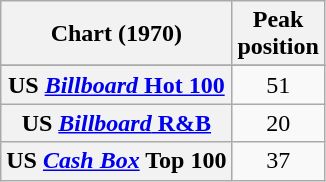<table class="wikitable sortable plainrowheaders">
<tr>
<th scope="col">Chart (1970)</th>
<th scope="col">Peak<br>position</th>
</tr>
<tr>
</tr>
<tr>
<th scope="row">US <a href='#'><em>Billboard</em> Hot 100</a></th>
<td align="center">51</td>
</tr>
<tr>
<th scope="row">US <a href='#'><em>Billboard</em> R&B</a></th>
<td align="center">20</td>
</tr>
<tr>
<th scope="row">US <a href='#'><em>Cash Box</em></a> Top 100</th>
<td align="center">37</td>
</tr>
</table>
